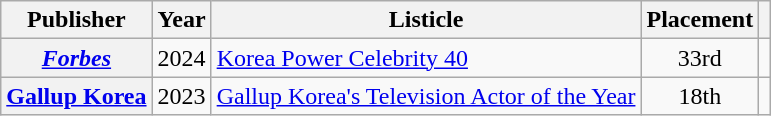<table class="wikitable plainrowheaders" style="text-align:center">
<tr>
<th scope="col">Publisher</th>
<th scope="col">Year</th>
<th scope="col">Listicle</th>
<th scope="col">Placement</th>
<th scope="col" class="unsortable"></th>
</tr>
<tr>
<th scope="row"><em><a href='#'>Forbes</a></em></th>
<td>2024</td>
<td style="text-align:left"><a href='#'>Korea Power Celebrity 40</a></td>
<td style="text-align:center">33rd</td>
<td></td>
</tr>
<tr>
<th scope="row"><a href='#'>Gallup Korea</a></th>
<td>2023</td>
<td style="text-align:left"><a href='#'>Gallup Korea's Television Actor of the Year</a></td>
<td style="text-align:center">18th</td>
<td></td>
</tr>
</table>
